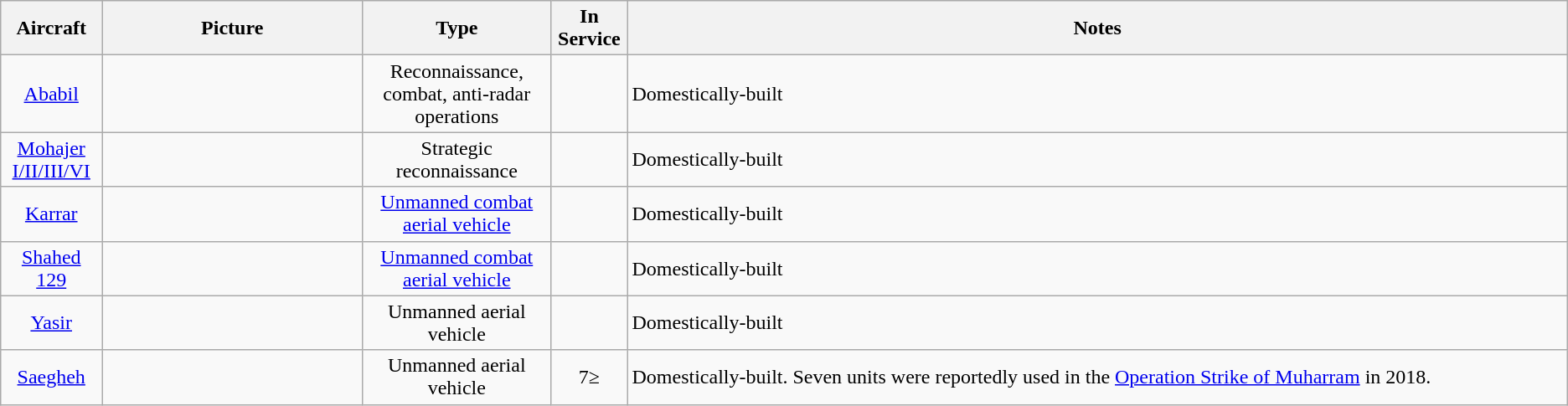<table class="wikitable" style="text-align:center;">
<tr>
<th style="text-align:center">Aircraft</th>
<th style="text-align:center; width:200px;">Picture</th>
<th style="text-align:center">Type</th>
<th style="text-align:center">In Service</th>
<th style="text-align:center; width:60%;">Notes</th>
</tr>
<tr>
<td><a href='#'>Ababil</a></td>
<td></td>
<td>Reconnaissance, combat, anti-radar operations</td>
<td></td>
<td style="text-align:left">Domestically-built</td>
</tr>
<tr>
<td><a href='#'>Mohajer I/II/III/VI</a></td>
<td></td>
<td>Strategic reconnaissance</td>
<td></td>
<td style="text-align:left">Domestically-built</td>
</tr>
<tr>
<td><a href='#'>Karrar</a></td>
<td></td>
<td><a href='#'>Unmanned combat aerial vehicle</a></td>
<td></td>
<td style="text-align:left">Domestically-built</td>
</tr>
<tr>
<td><a href='#'>Shahed 129</a></td>
<td></td>
<td><a href='#'>Unmanned combat aerial vehicle</a></td>
<td></td>
<td style="text-align:left">Domestically-built</td>
</tr>
<tr>
<td><a href='#'>Yasir</a></td>
<td></td>
<td>Unmanned aerial vehicle</td>
<td></td>
<td style="text-align:left">Domestically-built</td>
</tr>
<tr>
<td><a href='#'>Saegheh</a></td>
<td></td>
<td>Unmanned aerial vehicle</td>
<td>7≥</td>
<td style="text-align:left">Domestically-built. Seven units were reportedly used in the <a href='#'>Operation Strike of Muharram</a> in 2018.</td>
</tr>
</table>
